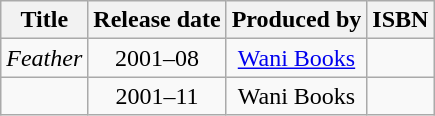<table class="wikitable" style="text-align:center;">
<tr>
<th>Title</th>
<th>Release date</th>
<th>Produced by</th>
<th>ISBN</th>
</tr>
<tr>
<td align="left"><em>Feather</em></td>
<td>2001–08</td>
<td><a href='#'>Wani Books</a></td>
<td></td>
</tr>
<tr>
<td align="left"></td>
<td>2001–11</td>
<td>Wani Books</td>
<td></td>
</tr>
</table>
